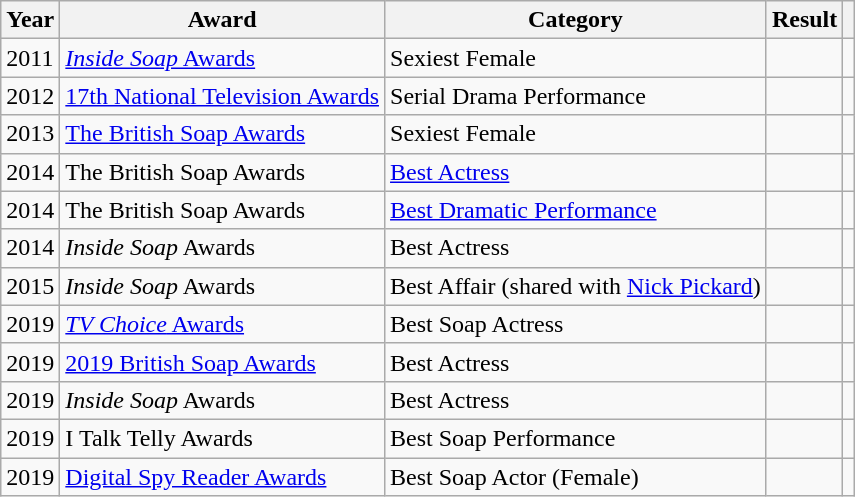<table class="wikitable sortable">
<tr>
<th>Year</th>
<th>Award</th>
<th>Category</th>
<th>Result</th>
<th scope=col class=unsortable></th>
</tr>
<tr>
<td>2011</td>
<td><a href='#'><em>Inside Soap</em> Awards</a></td>
<td>Sexiest Female</td>
<td></td>
<td align="center"></td>
</tr>
<tr>
<td>2012</td>
<td><a href='#'>17th National Television Awards</a></td>
<td>Serial Drama Performance</td>
<td></td>
<td align="center"></td>
</tr>
<tr>
<td>2013</td>
<td><a href='#'>The British Soap Awards</a></td>
<td>Sexiest Female</td>
<td></td>
<td align="center"></td>
</tr>
<tr>
<td>2014</td>
<td>The British Soap Awards</td>
<td><a href='#'>Best Actress</a></td>
<td></td>
<td align="center"></td>
</tr>
<tr>
<td>2014</td>
<td>The British Soap Awards</td>
<td><a href='#'>Best Dramatic Performance</a></td>
<td></td>
<td align="center"></td>
</tr>
<tr>
<td>2014</td>
<td><em>Inside Soap</em> Awards</td>
<td>Best Actress</td>
<td></td>
<td align="center"></td>
</tr>
<tr>
<td>2015</td>
<td><em>Inside Soap</em> Awards</td>
<td>Best Affair (shared with <a href='#'>Nick Pickard</a>)</td>
<td></td>
<td align="center"></td>
</tr>
<tr>
<td>2019</td>
<td><a href='#'><em>TV Choice</em> Awards</a></td>
<td>Best Soap Actress</td>
<td></td>
<td align="center"></td>
</tr>
<tr>
<td>2019</td>
<td><a href='#'>2019 British Soap Awards</a></td>
<td>Best Actress</td>
<td></td>
<td align="center"></td>
</tr>
<tr>
<td>2019</td>
<td><em>Inside Soap</em> Awards</td>
<td>Best Actress</td>
<td></td>
<td align="center"></td>
</tr>
<tr>
<td>2019</td>
<td>I Talk Telly Awards</td>
<td>Best Soap Performance</td>
<td></td>
<td align="center"></td>
</tr>
<tr>
<td>2019</td>
<td><a href='#'>Digital Spy Reader Awards</a></td>
<td>Best Soap Actor (Female)</td>
<td></td>
<td align="center"></td>
</tr>
</table>
